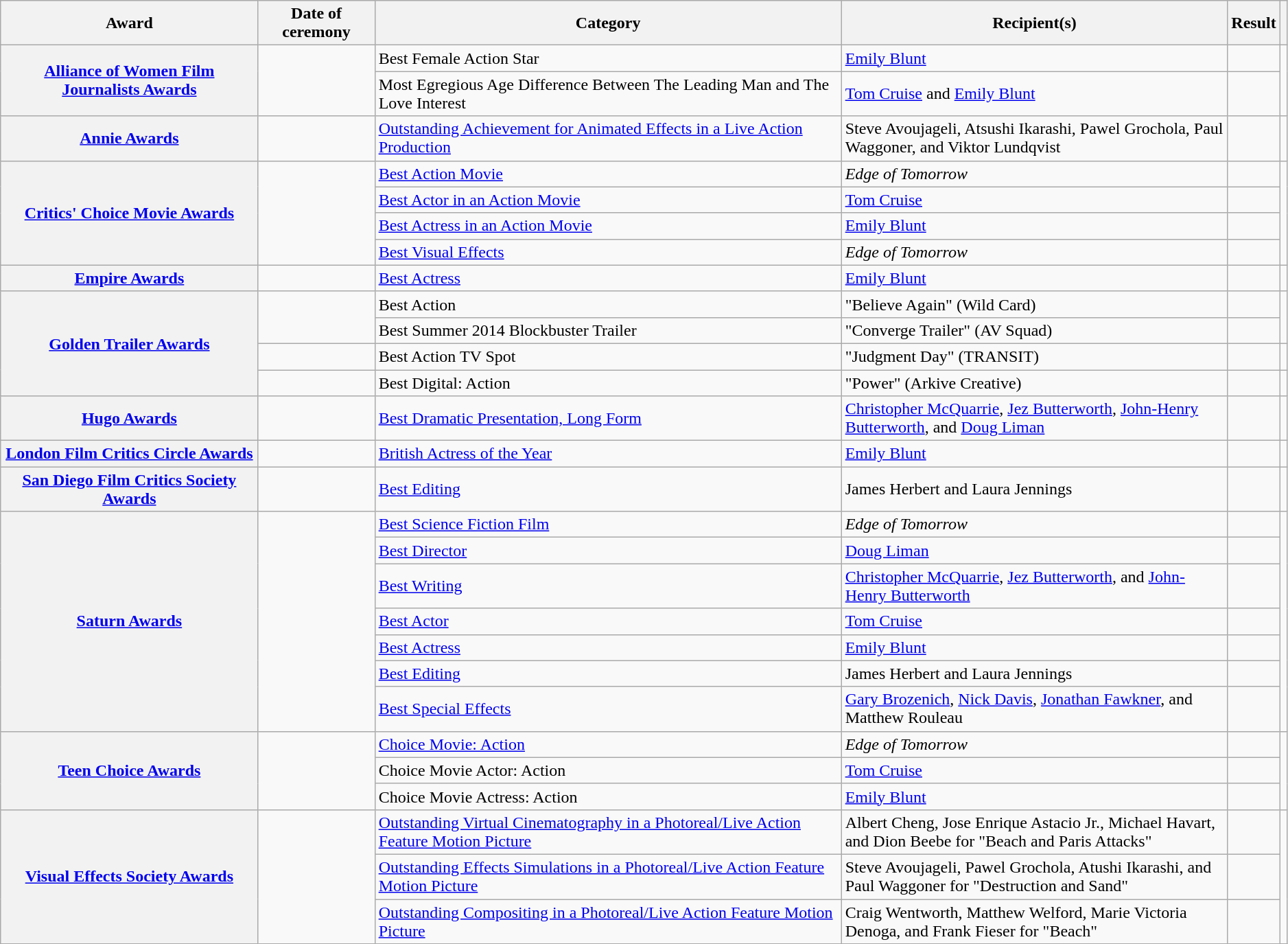<table class="wikitable sortable plainrowheaders" style="width: 99%;">
<tr>
<th scope="col">Award</th>
<th scope="col">Date of ceremony</th>
<th scope="col">Category</th>
<th scope="col" style="width:30%;">Recipient(s)</th>
<th scope="col">Result</th>
<th scope="col" class="unsortable"></th>
</tr>
<tr>
<th scope="rowgroup" rowspan="2"><a href='#'>Alliance of Women Film Journalists Awards</a></th>
<td rowspan="2"></td>
<td>Best Female Action Star</td>
<td data-sort-value="Blunt, Emily"><a href='#'>Emily Blunt</a></td>
<td></td>
<td rowspan="2" style="text-align:center;"><br></td>
</tr>
<tr>
<td>Most Egregious Age Difference Between The Leading Man and The Love Interest</td>
<td data-sort-value="Cruise, Tom and Blunt, Emily"><a href='#'>Tom Cruise</a> and <a href='#'>Emily Blunt</a></td>
<td></td>
</tr>
<tr>
<th scope="row"><a href='#'>Annie Awards</a></th>
<td><a href='#'></a></td>
<td><a href='#'>Outstanding Achievement for Animated Effects in a Live Action Production</a></td>
<td data-sort-value="Avoujageli, Steve; Ikarashi, Atsushi; Grochola, Pawel; Waggoner, Paul; and Lundqvist, Viktor">Steve Avoujageli, Atsushi Ikarashi, Pawel Grochola, Paul Waggoner, and Viktor Lundqvist</td>
<td></td>
<td style="text-align:center;"></td>
</tr>
<tr>
<th scope="rowgroup" rowspan="4"><a href='#'>Critics' Choice Movie Awards</a></th>
<td rowspan="4"><a href='#'></a></td>
<td><a href='#'>Best Action Movie</a></td>
<td><em>Edge of Tomorrow</em></td>
<td></td>
<td rowspan="4" style="text-align:center;"></td>
</tr>
<tr>
<td><a href='#'>Best Actor in an Action Movie</a></td>
<td data-sort-value="Cruise, Tom"><a href='#'>Tom Cruise</a></td>
<td></td>
</tr>
<tr>
<td><a href='#'>Best Actress in an Action Movie</a></td>
<td data-sort-value="Blunt, Emily"><a href='#'>Emily Blunt</a></td>
<td></td>
</tr>
<tr>
<td><a href='#'>Best Visual Effects</a></td>
<td><em>Edge of Tomorrow</em></td>
<td></td>
</tr>
<tr>
<th scope="row"><a href='#'>Empire Awards</a></th>
<td><a href='#'></a></td>
<td><a href='#'>Best Actress</a></td>
<td data-sort-value="Blunt, Emily"><a href='#'>Emily Blunt</a></td>
<td></td>
<td style="text-align:center;"></td>
</tr>
<tr>
<th scope="rowgroup" rowspan="4"><a href='#'>Golden Trailer Awards</a></th>
<td rowspan="2"></td>
<td>Best Action</td>
<td data-sort-value="Believe Again">"Believe Again" (Wild Card)</td>
<td></td>
<td rowspan="2" style="text-align:center;"><br></td>
</tr>
<tr>
<td>Best Summer 2014 Blockbuster Trailer</td>
<td data-sort-value="Converge Trailer">"Converge Trailer" (AV Squad)</td>
<td></td>
</tr>
<tr>
<td></td>
<td>Best Action TV Spot</td>
<td data-sort-value="Judgment Day">"Judgment Day" (TRANSIT)</td>
<td></td>
<td style="text-align:center;"><br></td>
</tr>
<tr>
<td></td>
<td>Best Digital: Action</td>
<td data-sort-value="Power">"Power" (Arkive Creative)</td>
<td></td>
<td style="text-align:center;"><br></td>
</tr>
<tr>
<th scope="row"><a href='#'>Hugo Awards</a></th>
<td></td>
<td><a href='#'>Best Dramatic Presentation, Long Form</a></td>
<td data-sort-value="McQuarrie, Christopher; Butterworth, Jez; Butterworth, John-Henry; and Liman, Doug"><a href='#'>Christopher McQuarrie</a>, <a href='#'>Jez Butterworth</a>, <a href='#'>John-Henry Butterworth</a>, and <a href='#'>Doug Liman</a></td>
<td></td>
<td style="text-align:center;"><br></td>
</tr>
<tr>
<th scope="row"><a href='#'>London Film Critics Circle Awards</a></th>
<td><a href='#'></a></td>
<td><a href='#'>British Actress of the Year</a></td>
<td data-sort-value="Blunt, Emily"><a href='#'>Emily Blunt</a></td>
<td></td>
<td style="text-align:center;"></td>
</tr>
<tr>
<th scope="row"><a href='#'>San Diego Film Critics Society Awards</a></th>
<td><a href='#'></a></td>
<td><a href='#'>Best Editing</a></td>
<td data-sort-value="Herbert, James and Jennings, Laura">James Herbert and Laura Jennings</td>
<td></td>
<td style="text-align:center;"></td>
</tr>
<tr>
<th scope="rowgroup" rowspan="7"><a href='#'>Saturn Awards</a></th>
<td rowspan="7"><a href='#'></a></td>
<td><a href='#'>Best Science Fiction Film</a></td>
<td><em>Edge of Tomorrow</em></td>
<td></td>
<td rowspan="7" style="text-align:center;"></td>
</tr>
<tr>
<td><a href='#'>Best Director</a></td>
<td data-sort-value="Liman, Doug"><a href='#'>Doug Liman</a></td>
<td></td>
</tr>
<tr>
<td><a href='#'>Best Writing</a></td>
<td data-sort-value="McQuarrie, Christopher; Butterworth, Jez; and Butterworth, John-Henry"><a href='#'>Christopher McQuarrie</a>, <a href='#'>Jez Butterworth</a>, and <a href='#'>John-Henry Butterworth</a></td>
<td></td>
</tr>
<tr>
<td><a href='#'>Best Actor</a></td>
<td data-sort-value="Cruise, Tom"><a href='#'>Tom Cruise</a></td>
<td></td>
</tr>
<tr>
<td><a href='#'>Best Actress</a></td>
<td data-sort-value="Blunt, Emily"><a href='#'>Emily Blunt</a></td>
<td></td>
</tr>
<tr>
<td><a href='#'>Best Editing</a></td>
<td data-sort-value="Herbert, James and Jennings, Laura">James Herbert and Laura Jennings</td>
<td></td>
</tr>
<tr>
<td><a href='#'>Best Special Effects</a></td>
<td data-sort-value="Brozenich, Gary; Davis, Nick; Fawkner, Jonathan; and Rouleau, Matthew"><a href='#'>Gary Brozenich</a>, <a href='#'>Nick Davis</a>, <a href='#'>Jonathan Fawkner</a>, and Matthew Rouleau</td>
<td></td>
</tr>
<tr>
<th scope="rowgroup" rowspan="3"><a href='#'>Teen Choice Awards</a></th>
<td rowspan="3"><a href='#'></a></td>
<td><a href='#'>Choice Movie: Action</a></td>
<td><em>Edge of Tomorrow</em></td>
<td></td>
<td rowspan="3" style="text-align:center;"></td>
</tr>
<tr>
<td>Choice Movie Actor: Action</td>
<td data-sort-value="Cruise, Tom"><a href='#'>Tom Cruise</a></td>
<td></td>
</tr>
<tr>
<td>Choice Movie Actress: Action</td>
<td data-sort-value="Blunt, Emily"><a href='#'>Emily Blunt</a></td>
<td></td>
</tr>
<tr>
<th scope="rowgroup" rowspan="3"><a href='#'>Visual Effects Society Awards</a></th>
<td rowspan="3"><a href='#'></a></td>
<td><a href='#'>Outstanding Virtual Cinematography in a Photoreal/Live Action Feature Motion Picture</a></td>
<td data-sort-value="Cheng, Albert; Astacio, Jose Enrique Jr.; Havart, Michael; and Beebe, Dion">Albert Cheng, Jose Enrique Astacio Jr., Michael Havart, and Dion Beebe for "Beach and Paris Attacks"</td>
<td></td>
<td rowspan="3" style="text-align:center;"><br></td>
</tr>
<tr>
<td><a href='#'>Outstanding Effects Simulations in a Photoreal/Live Action Feature Motion Picture</a></td>
<td data-sort-value="Avoujageli, Steve; Grochola, Pawel; Ikarashi, Atsushi; and Waggoner, Paul">Steve Avoujageli, Pawel Grochola, Atushi Ikarashi, and Paul Waggoner for "Destruction and Sand"</td>
<td></td>
</tr>
<tr>
<td><a href='#'>Outstanding Compositing in a Photoreal/Live Action Feature Motion Picture</a></td>
<td data-sort-value="Wentworth, Craig; Welford, Matthew; Denoga, Marie Victoria; and Fieser, Frank">Craig Wentworth, Matthew Welford, Marie Victoria Denoga, and Frank Fieser for "Beach"</td>
<td></td>
</tr>
</table>
